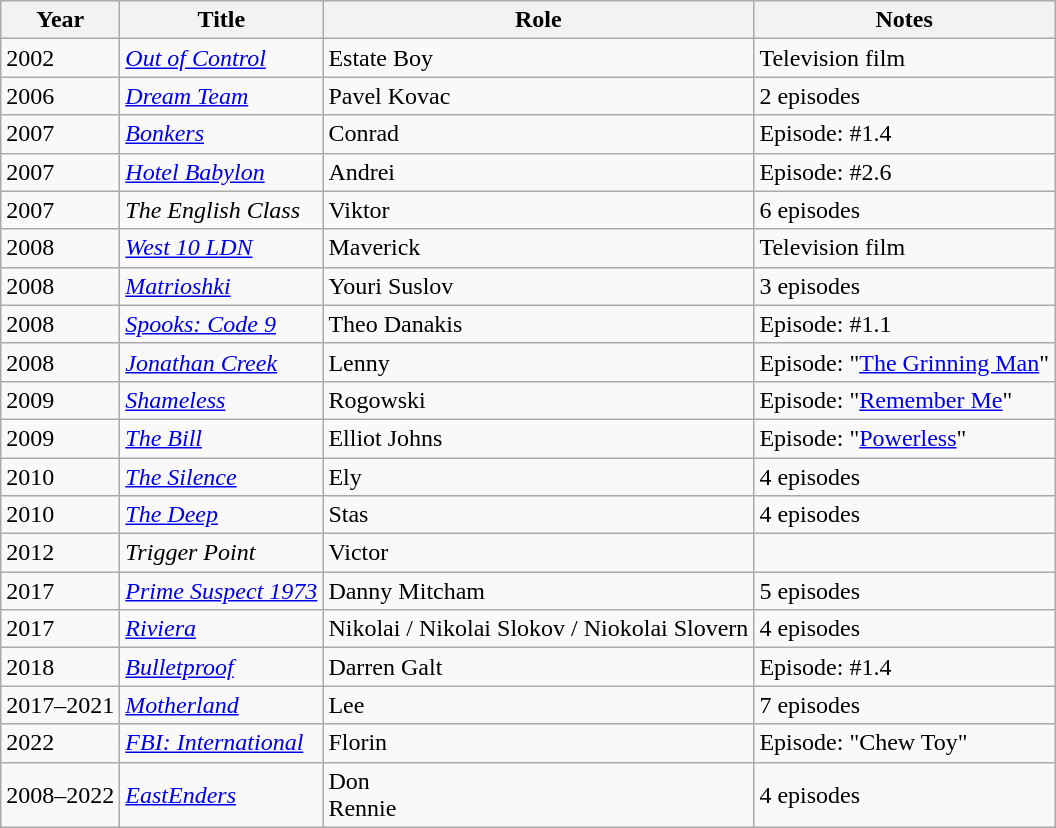<table class="wikitable sortable">
<tr>
<th>Year</th>
<th>Title</th>
<th>Role</th>
<th class="unsortable">Notes</th>
</tr>
<tr>
<td>2002</td>
<td><em><a href='#'>Out of Control</a></em></td>
<td>Estate Boy</td>
<td>Television film</td>
</tr>
<tr>
<td>2006</td>
<td><em><a href='#'>Dream Team</a></em></td>
<td>Pavel Kovac</td>
<td>2 episodes</td>
</tr>
<tr>
<td>2007</td>
<td><em><a href='#'>Bonkers</a></em></td>
<td>Conrad</td>
<td>Episode: #1.4</td>
</tr>
<tr>
<td>2007</td>
<td><em><a href='#'>Hotel Babylon</a></em></td>
<td>Andrei</td>
<td>Episode: #2.6</td>
</tr>
<tr>
<td>2007</td>
<td><em>The English Class</em></td>
<td>Viktor</td>
<td>6 episodes</td>
</tr>
<tr>
<td>2008</td>
<td><em><a href='#'>West 10 LDN</a></em></td>
<td>Maverick</td>
<td>Television film</td>
</tr>
<tr>
<td>2008</td>
<td><em><a href='#'>Matrioshki</a></em></td>
<td>Youri Suslov</td>
<td>3 episodes</td>
</tr>
<tr>
<td>2008</td>
<td><em><a href='#'>Spooks: Code 9</a></em></td>
<td>Theo Danakis</td>
<td>Episode: #1.1</td>
</tr>
<tr>
<td>2008</td>
<td><em><a href='#'>Jonathan Creek</a></em></td>
<td>Lenny</td>
<td>Episode: "<a href='#'>The Grinning Man</a>"</td>
</tr>
<tr>
<td>2009</td>
<td><em><a href='#'>Shameless</a></em></td>
<td>Rogowski</td>
<td>Episode: "<a href='#'>Remember Me</a>"</td>
</tr>
<tr>
<td>2009</td>
<td><em><a href='#'>The Bill</a></em></td>
<td>Elliot Johns</td>
<td>Episode: "<a href='#'>Powerless</a>"</td>
</tr>
<tr>
<td>2010</td>
<td><em><a href='#'>The Silence</a></em></td>
<td>Ely</td>
<td>4 episodes</td>
</tr>
<tr>
<td>2010</td>
<td><em><a href='#'>The Deep</a></em></td>
<td>Stas</td>
<td>4 episodes</td>
</tr>
<tr>
<td>2012</td>
<td><em>Trigger Point</em></td>
<td>Victor</td>
<td></td>
</tr>
<tr>
<td>2017</td>
<td><em><a href='#'>Prime Suspect 1973</a></em></td>
<td>Danny Mitcham</td>
<td>5 episodes</td>
</tr>
<tr>
<td>2017</td>
<td><em><a href='#'>Riviera</a></em></td>
<td>Nikolai / Nikolai Slokov / Niokolai Slovern</td>
<td>4 episodes</td>
</tr>
<tr>
<td>2018</td>
<td><em><a href='#'>Bulletproof</a></em></td>
<td>Darren Galt</td>
<td>Episode: #1.4</td>
</tr>
<tr>
<td>2017–2021</td>
<td><em><a href='#'>Motherland</a></em></td>
<td>Lee</td>
<td>7 episodes</td>
</tr>
<tr>
<td>2022</td>
<td><em><a href='#'>FBI: International</a></em></td>
<td>Florin</td>
<td>Episode: "Chew Toy"</td>
</tr>
<tr>
<td>2008–2022</td>
<td><em><a href='#'>EastEnders</a></em></td>
<td>Don<br>Rennie</td>
<td>4 episodes</td>
</tr>
</table>
